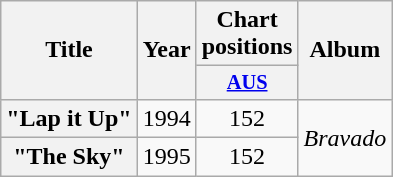<table class="wikitable plainrowheaders" style="text-align:center;">
<tr>
<th rowspan="2">Title</th>
<th rowspan="2">Year</th>
<th colspan="1">Chart positions</th>
<th rowspan="2">Album</th>
</tr>
<tr>
<th scope="col" style="width:3em; font-size:85%"><a href='#'>AUS</a><br></th>
</tr>
<tr>
<th scope="row">"Lap it Up"</th>
<td>1994</td>
<td>152</td>
<td rowspan="2"><em>Bravado</em></td>
</tr>
<tr>
<th scope="row">"The Sky"</th>
<td>1995</td>
<td>152</td>
</tr>
</table>
